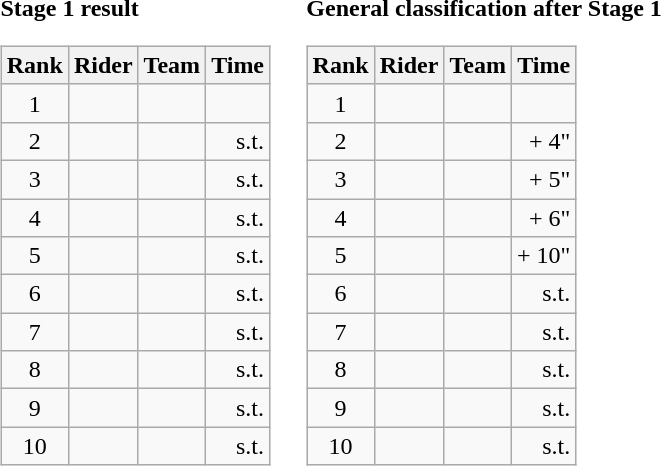<table>
<tr>
<td><strong>Stage 1 result</strong><br><table class="wikitable">
<tr>
<th scope="col">Rank</th>
<th scope="col">Rider</th>
<th scope="col">Team</th>
<th scope="col">Time</th>
</tr>
<tr>
<td style="text-align:center;">1</td>
<td></td>
<td></td>
<td style="text-align:right;"></td>
</tr>
<tr>
<td style="text-align:center;">2</td>
<td></td>
<td></td>
<td style="text-align:right;">s.t.</td>
</tr>
<tr>
<td style="text-align:center;">3</td>
<td></td>
<td></td>
<td style="text-align:right;">s.t.</td>
</tr>
<tr>
<td style="text-align:center;">4</td>
<td></td>
<td></td>
<td style="text-align:right;">s.t.</td>
</tr>
<tr>
<td style="text-align:center;">5</td>
<td></td>
<td></td>
<td style="text-align:right;">s.t.</td>
</tr>
<tr>
<td style="text-align:center;">6</td>
<td></td>
<td></td>
<td style="text-align:right;">s.t.</td>
</tr>
<tr>
<td style="text-align:center;">7</td>
<td></td>
<td></td>
<td style="text-align:right;">s.t.</td>
</tr>
<tr>
<td style="text-align:center;">8</td>
<td></td>
<td></td>
<td style="text-align:right;">s.t.</td>
</tr>
<tr>
<td style="text-align:center;">9</td>
<td></td>
<td></td>
<td style="text-align:right;">s.t.</td>
</tr>
<tr>
<td style="text-align:center;">10</td>
<td></td>
<td></td>
<td style="text-align:right;">s.t.</td>
</tr>
</table>
</td>
<td></td>
<td><strong>General classification after Stage 1</strong><br><table class="wikitable">
<tr>
<th scope="col">Rank</th>
<th scope="col">Rider</th>
<th scope="col">Team</th>
<th scope="col">Time</th>
</tr>
<tr>
<td style="text-align:center;">1</td>
<td>  </td>
<td></td>
<td style="text-align:right;"></td>
</tr>
<tr>
<td style="text-align:center;">2</td>
<td></td>
<td></td>
<td style="text-align:right;">+ 4"</td>
</tr>
<tr>
<td style="text-align:center;">3</td>
<td> </td>
<td></td>
<td style="text-align:right;">+ 5"</td>
</tr>
<tr>
<td style="text-align:center;">4</td>
<td></td>
<td></td>
<td style="text-align:right;">+ 6"</td>
</tr>
<tr>
<td style="text-align:center;">5</td>
<td></td>
<td></td>
<td style="text-align:right;">+ 10"</td>
</tr>
<tr>
<td style="text-align:center;">6</td>
<td></td>
<td></td>
<td style="text-align:right;">s.t.</td>
</tr>
<tr>
<td style="text-align:center;">7</td>
<td></td>
<td></td>
<td style="text-align:right;">s.t.</td>
</tr>
<tr>
<td style="text-align:center;">8</td>
<td></td>
<td></td>
<td style="text-align:right;">s.t.</td>
</tr>
<tr>
<td style="text-align:center;">9</td>
<td> </td>
<td></td>
<td style="text-align:right;">s.t.</td>
</tr>
<tr>
<td style="text-align:center;">10</td>
<td></td>
<td></td>
<td style="text-align:right;">s.t.</td>
</tr>
</table>
</td>
</tr>
</table>
